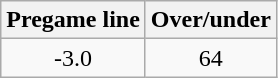<table class="wikitable" style="margin-left: auto; margin-right: auto; border: none; display: inline-table;">
<tr align="center">
<th style=>Pregame line</th>
<th style=>Over/under</th>
</tr>
<tr align="center">
<td>-3.0</td>
<td>64</td>
</tr>
</table>
